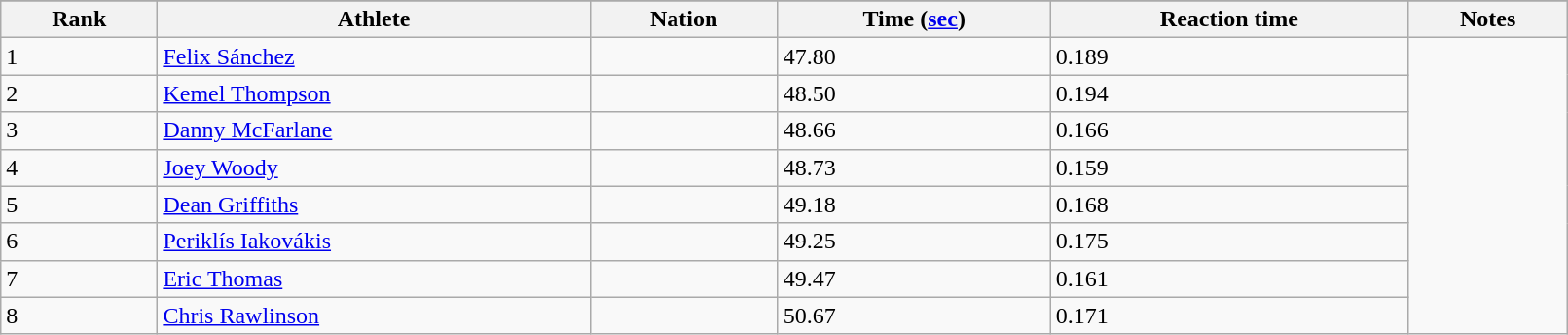<table class="wikitable" width=85%>
<tr>
</tr>
<tr>
<th>Rank</th>
<th>Athlete</th>
<th>Nation</th>
<th>Time (<a href='#'>sec</a>)</th>
<th>Reaction time</th>
<th>Notes</th>
</tr>
<tr>
<td>1</td>
<td><a href='#'>Felix Sánchez</a></td>
<td></td>
<td>47.80</td>
<td>0.189</td>
</tr>
<tr>
<td>2</td>
<td><a href='#'>Kemel Thompson</a></td>
<td></td>
<td>48.50</td>
<td>0.194</td>
</tr>
<tr>
<td>3</td>
<td><a href='#'>Danny McFarlane</a></td>
<td></td>
<td>48.66</td>
<td>0.166</td>
</tr>
<tr>
<td>4</td>
<td><a href='#'>Joey Woody</a></td>
<td></td>
<td>48.73</td>
<td>0.159</td>
</tr>
<tr>
<td>5</td>
<td><a href='#'>Dean Griffiths</a></td>
<td></td>
<td>49.18</td>
<td>0.168</td>
</tr>
<tr>
<td>6</td>
<td><a href='#'>Periklís Iakovákis</a></td>
<td></td>
<td>49.25</td>
<td>0.175</td>
</tr>
<tr>
<td>7</td>
<td><a href='#'>Eric Thomas</a></td>
<td></td>
<td>49.47</td>
<td>0.161</td>
</tr>
<tr>
<td>8</td>
<td><a href='#'>Chris Rawlinson</a></td>
<td></td>
<td>50.67</td>
<td>0.171</td>
</tr>
</table>
